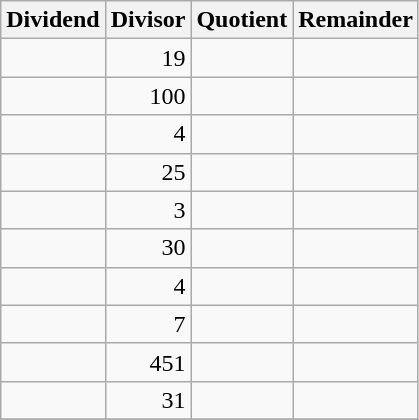<table class="wikitable" style="text-align: right;">
<tr>
<th>Dividend</th>
<th>Divisor</th>
<th>Quotient</th>
<th>Remainder</th>
</tr>
<tr>
<td></td>
<td>19</td>
<td></td>
<td></td>
</tr>
<tr>
<td></td>
<td>100</td>
<td></td>
<td></td>
</tr>
<tr>
<td></td>
<td>4</td>
<td></td>
<td></td>
</tr>
<tr>
<td></td>
<td>25</td>
<td></td>
<td></td>
</tr>
<tr>
<td></td>
<td>3</td>
<td></td>
<td></td>
</tr>
<tr>
<td></td>
<td>30</td>
<td></td>
<td></td>
</tr>
<tr>
<td></td>
<td>4</td>
<td></td>
<td></td>
</tr>
<tr>
<td></td>
<td>7</td>
<td></td>
<td></td>
</tr>
<tr>
<td></td>
<td>451</td>
<td></td>
<td></td>
</tr>
<tr>
<td></td>
<td>31</td>
<td></td>
<td></td>
</tr>
<tr>
</tr>
</table>
